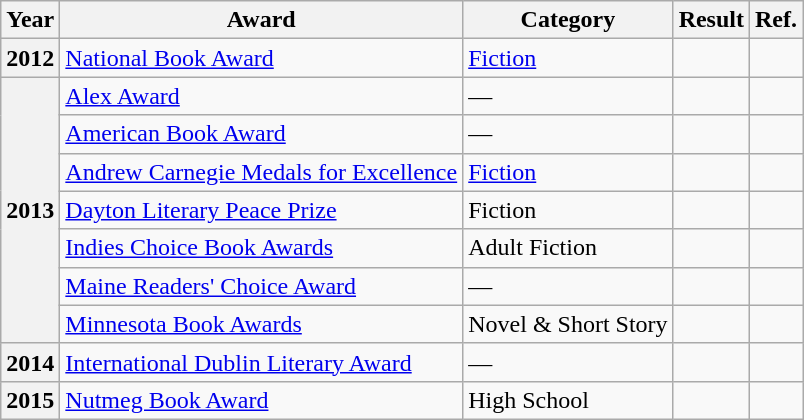<table class="wikitable sortable">
<tr>
<th>Year</th>
<th>Award</th>
<th>Category</th>
<th>Result</th>
<th>Ref.</th>
</tr>
<tr>
<th>2012</th>
<td><a href='#'>National Book Award</a></td>
<td><a href='#'>Fiction</a></td>
<td></td>
<td></td>
</tr>
<tr>
<th rowspan="7">2013</th>
<td><a href='#'>Alex Award</a></td>
<td>—</td>
<td></td>
<td></td>
</tr>
<tr>
<td><a href='#'>American Book Award</a></td>
<td>—</td>
<td></td>
<td></td>
</tr>
<tr>
<td><a href='#'>Andrew Carnegie Medals for Excellence</a></td>
<td><a href='#'>Fiction</a></td>
<td></td>
<td></td>
</tr>
<tr>
<td><a href='#'>Dayton Literary Peace Prize</a></td>
<td>Fiction</td>
<td></td>
<td></td>
</tr>
<tr>
<td><a href='#'>Indies Choice Book Awards</a></td>
<td>Adult Fiction</td>
<td></td>
<td></td>
</tr>
<tr>
<td><a href='#'>Maine Readers' Choice Award</a></td>
<td>—</td>
<td></td>
<td></td>
</tr>
<tr>
<td><a href='#'>Minnesota Book Awards</a></td>
<td>Novel & Short Story</td>
<td></td>
<td></td>
</tr>
<tr>
<th>2014</th>
<td><a href='#'>International Dublin Literary Award</a></td>
<td>—</td>
<td></td>
<td></td>
</tr>
<tr>
<th>2015</th>
<td><a href='#'>Nutmeg Book Award</a></td>
<td>High School</td>
<td></td>
<td></td>
</tr>
</table>
